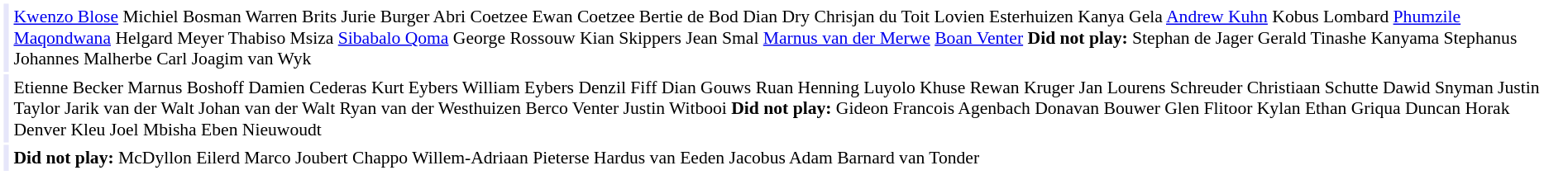<table cellpadding="2" style="border: 1px solid white; font-size:90%;">
<tr>
<td style="text-align:right;" bgcolor="lavender"></td>
<td style="text-align:left;"><a href='#'>Kwenzo Blose</a> Michiel Bosman Warren Brits Jurie Burger Abri Coetzee Ewan Coetzee Bertie de Bod Dian Dry Chrisjan du Toit Lovien Esterhuizen Kanya Gela <a href='#'>Andrew Kuhn</a> Kobus Lombard <a href='#'>Phumzile Maqondwana</a> Helgard Meyer Thabiso Msiza <a href='#'>Sibabalo Qoma</a> George Rossouw Kian Skippers Jean Smal <a href='#'>Marnus van der Merwe</a> <a href='#'>Boan Venter</a> <strong>Did not play:</strong> Stephan de Jager Gerald Tinashe Kanyama Stephanus Johannes Malherbe Carl Joagim van Wyk</td>
</tr>
<tr>
<td style="text-align:right;" bgcolor="lavender"></td>
<td style="text-align:left;">Etienne Becker Marnus Boshoff Damien Cederas Kurt Eybers William Eybers Denzil Fiff Dian Gouws Ruan Henning Luyolo Khuse Rewan Kruger Jan Lourens Schreuder Christiaan Schutte Dawid Snyman Justin Taylor Jarik van der Walt Johan van der Walt Ryan van der Westhuizen Berco Venter Justin Witbooi <strong>Did not play:</strong> Gideon Francois Agenbach Donavan Bouwer Glen Flitoor Kylan Ethan Griqua Duncan Horak Denver Kleu Joel Mbisha Eben Nieuwoudt</td>
</tr>
<tr>
<td style="text-align:right;" bgcolor="lavender"></td>
<td style="text-align:left;"><strong>Did not play:</strong> McDyllon Eilerd Marco Joubert Chappo Willem-Adriaan Pieterse Hardus van Eeden Jacobus Adam Barnard van Tonder</td>
</tr>
</table>
